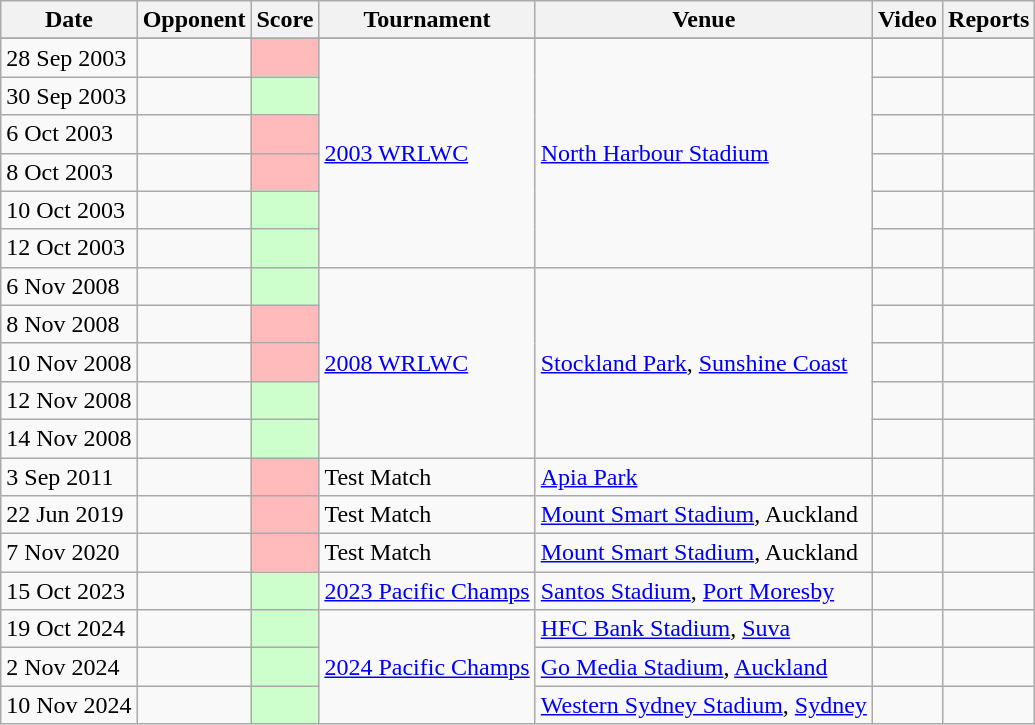<table class=wikitable>
<tr>
<th>Date</th>
<th>Opponent</th>
<th>Score</th>
<th>Tournament</th>
<th>Venue</th>
<th>Video</th>
<th>Reports</th>
</tr>
<tr>
</tr>
<tr>
<td>28 Sep 2003</td>
<td></td>
<td bgcolor="#FFBBBB"></td>
<td rowspan=6><a href='#'>2003 WRLWC</a></td>
<td rowspan=6>  <a href='#'>North Harbour Stadium</a></td>
<td align=center></td>
<td align=center></td>
</tr>
<tr>
<td>30 Sep 2003</td>
<td></td>
<td bgcolor="#CCFFCC"></td>
<td align=center></td>
<td align=center></td>
</tr>
<tr>
<td>6 Oct 2003</td>
<td></td>
<td bgcolor="#FFBBBB"></td>
<td align=center></td>
<td align=center></td>
</tr>
<tr>
<td>8 Oct 2003</td>
<td></td>
<td bgcolor="#FFBBBB"></td>
<td align=center></td>
<td align=center></td>
</tr>
<tr>
<td>10 Oct 2003</td>
<td></td>
<td bgcolor="#CCFFCC"></td>
<td align=center></td>
<td align=center></td>
</tr>
<tr>
<td>12 Oct 2003</td>
<td></td>
<td bgcolor="#CCFFCC"></td>
<td></td>
<td></td>
</tr>
<tr>
<td>6 Nov 2008</td>
<td></td>
<td bgcolor="#CCFFCC"></td>
<td rowspan=5><a href='#'>2008 WRLWC</a></td>
<td rowspan=5> <a href='#'>Stockland Park</a>, <a href='#'>Sunshine Coast</a></td>
<td align=center></td>
<td align=center></td>
</tr>
<tr>
<td>8 Nov 2008</td>
<td></td>
<td bgcolor="#FFBBBB"></td>
<td></td>
<td></td>
</tr>
<tr>
<td>10 Nov 2008</td>
<td></td>
<td bgcolor="#FFBBBB"></td>
<td align=center></td>
<td align=center></td>
</tr>
<tr>
<td>12 Nov 2008</td>
<td></td>
<td bgcolor="#CCFFCC"></td>
<td align=center></td>
<td align=center></td>
</tr>
<tr>
<td>14 Nov 2008</td>
<td></td>
<td bgcolor="#CCFFCC"></td>
<td align=center></td>
<td align=center></td>
</tr>
<tr>
<td>3 Sep 2011</td>
<td></td>
<td bgcolor="#FFBBBB"></td>
<td>Test Match</td>
<td> <a href='#'>Apia Park</a></td>
<td align=center></td>
<td align=center></td>
</tr>
<tr>
<td>22 Jun 2019</td>
<td></td>
<td bgcolor="#FFBBBB"></td>
<td>Test Match</td>
<td> <a href='#'>Mount Smart Stadium</a>, Auckland</td>
<td align=center></td>
<td align=center></td>
</tr>
<tr>
<td>7 Nov 2020</td>
<td></td>
<td bgcolor="#FFBBBB"></td>
<td>Test Match</td>
<td> <a href='#'>Mount Smart Stadium</a>, Auckland</td>
<td align=center></td>
<td align=center></td>
</tr>
<tr>
<td>15 Oct 2023</td>
<td></td>
<td bgcolor="#CCFFCC"></td>
<td><a href='#'>2023 Pacific Champs</a></td>
<td> <a href='#'>Santos Stadium</a>, <a href='#'>Port Moresby</a></td>
<td align=center></td>
<td align=center></td>
</tr>
<tr>
<td>19 Oct 2024</td>
<td></td>
<td bgcolor="#CCFFCC"></td>
<td rowspan=3><a href='#'>2024 Pacific Champs</a></td>
<td> <a href='#'>HFC Bank Stadium</a>, <a href='#'>Suva</a></td>
<td align=center></td>
<td align=center></td>
</tr>
<tr>
<td>2 Nov 2024</td>
<td></td>
<td bgcolor="#CCFFCC"></td>
<td> <a href='#'>Go Media Stadium</a>, <a href='#'>Auckland</a></td>
<td align=center></td>
<td align=center></td>
</tr>
<tr>
<td>10 Nov 2024</td>
<td></td>
<td bgcolor="#CCFFCC"></td>
<td> <a href='#'>Western Sydney Stadium</a>, <a href='#'>Sydney</a></td>
<td align=center></td>
<td align=center></td>
</tr>
</table>
